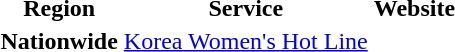<table>
<tr>
<th>Region</th>
<th>Service</th>
<th>Website</th>
</tr>
<tr>
<th>Nationwide</th>
<td><a href='#'>Korea Women's Hot Line</a></td>
<td></td>
</tr>
</table>
